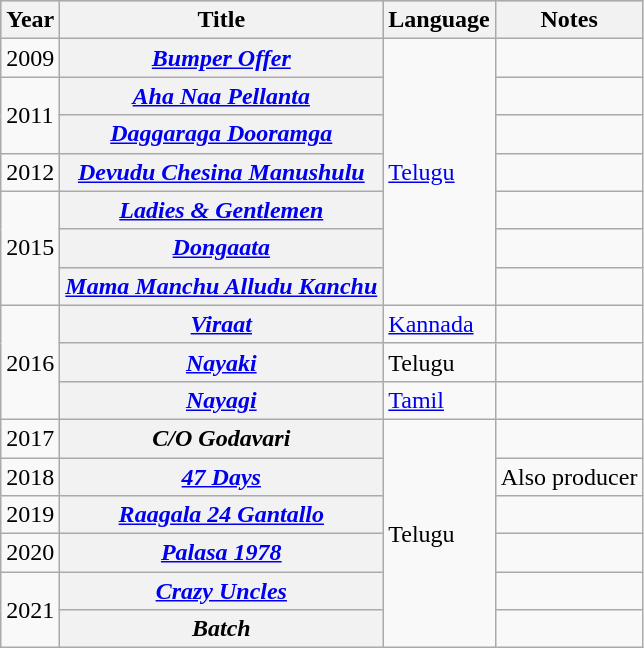<table class="wikitable sortable plainrowheaders">
<tr style="background:#ccc; text-align:center;">
<th scope="col">Year</th>
<th scope="col">Title</th>
<th>Language</th>
<th scope="col">Notes</th>
</tr>
<tr>
<td>2009</td>
<th scope="row"><em><a href='#'>Bumper Offer</a></em></th>
<td rowspan="7"><a href='#'>Telugu</a></td>
<td></td>
</tr>
<tr>
<td rowspan="2">2011</td>
<th scope="row"><em><a href='#'>Aha Naa Pellanta</a></em></th>
<td></td>
</tr>
<tr>
<th scope="row"><em><a href='#'>Daggaraga Dooramga</a></em></th>
<td></td>
</tr>
<tr>
<td>2012</td>
<th scope="row"><em><a href='#'>Devudu Chesina Manushulu</a></em></th>
<td></td>
</tr>
<tr>
<td rowspan="3">2015</td>
<th scope="row"><em><a href='#'>Ladies & Gentlemen</a></em></th>
<td></td>
</tr>
<tr>
<th scope="row"><em><a href='#'>Dongaata</a></em></th>
<td></td>
</tr>
<tr>
<th scope="row"><em><a href='#'>Mama Manchu Alludu Kanchu</a></em></th>
<td></td>
</tr>
<tr>
<td rowspan="3">2016</td>
<th scope="row"><em><a href='#'>Viraat</a></em></th>
<td><a href='#'>Kannada</a></td>
<td></td>
</tr>
<tr>
<th scope="row"><em><a href='#'>Nayaki</a></em></th>
<td>Telugu</td>
<td></td>
</tr>
<tr>
<th scope="row"><em><a href='#'>Nayagi</a></em></th>
<td><a href='#'>Tamil</a></td>
<td></td>
</tr>
<tr>
<td>2017</td>
<th scope="row"><em>C/O Godavari</em></th>
<td rowspan="6">Telugu</td>
<td></td>
</tr>
<tr>
<td>2018</td>
<th scope="row"><em><a href='#'>47 Days</a></em></th>
<td>Also producer</td>
</tr>
<tr>
<td>2019</td>
<th scope="row"><em><a href='#'>Raagala 24 Gantallo</a></em></th>
<td></td>
</tr>
<tr>
<td>2020</td>
<th scope="row"><em><a href='#'>Palasa 1978</a></em></th>
<td></td>
</tr>
<tr>
<td rowspan="2">2021</td>
<th scope="row"><em><a href='#'>Crazy Uncles</a></em></th>
<td></td>
</tr>
<tr>
<th scope="row"><em>Batch</em></th>
<td></td>
</tr>
</table>
